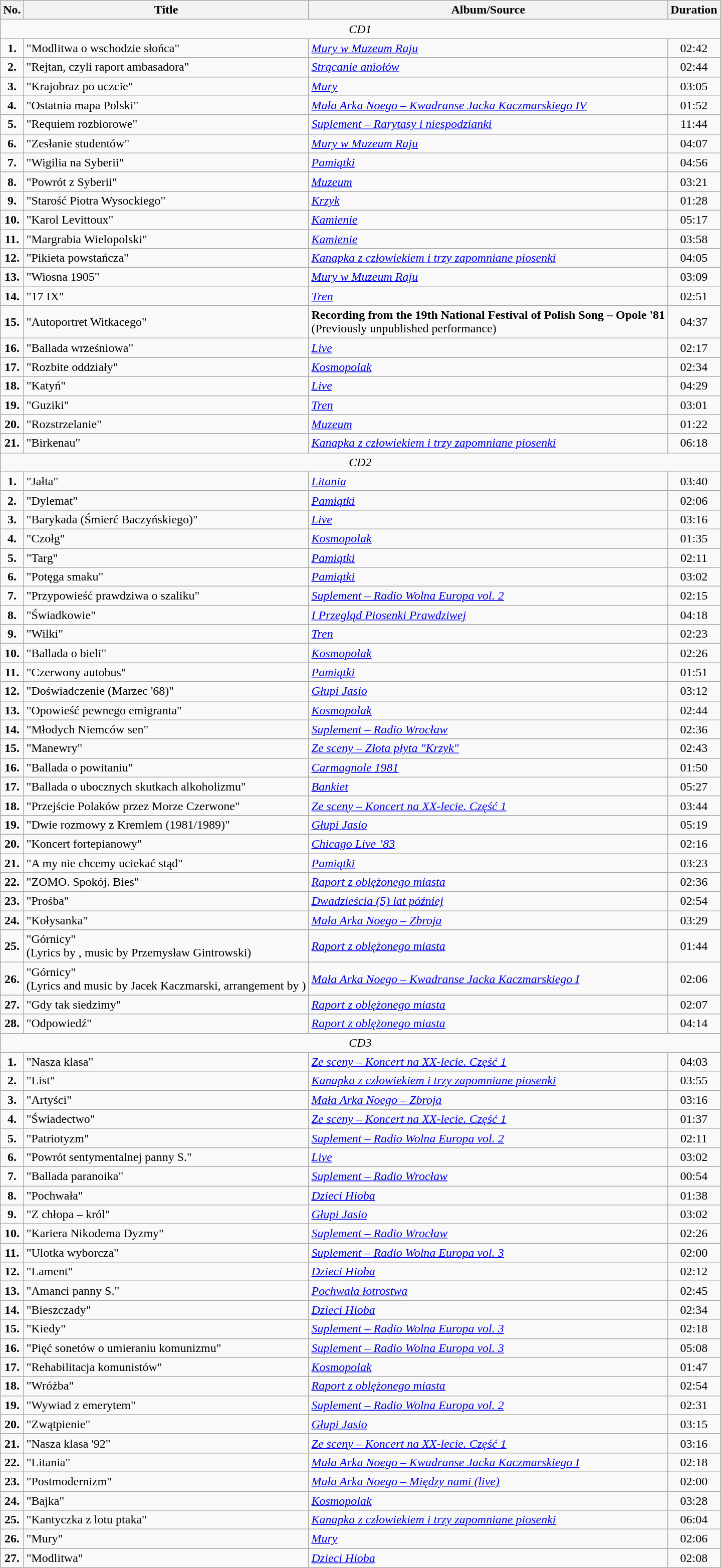<table class="wikitable">
<tr>
<th>No.</th>
<th>Title</th>
<th>Album/Source</th>
<th>Duration</th>
</tr>
<tr>
<td colspan="4" style="text-align:center"><em>CD1</em></td>
</tr>
<tr>
<td style="text-align:center"><strong>1.</strong></td>
<td>"Modlitwa o wschodzie słońca"</td>
<td><em><a href='#'>Mury w Muzeum Raju</a></em></td>
<td style="text-align:center">02:42</td>
</tr>
<tr>
<td style="text-align:center"><strong>2.</strong></td>
<td>"Rejtan, czyli raport ambasadora"</td>
<td><em><a href='#'>Strącanie aniołów</a></em></td>
<td style="text-align:center">02:44</td>
</tr>
<tr>
<td style="text-align:center"><strong>3.</strong></td>
<td>"Krajobraz po uczcie"</td>
<td><em><a href='#'>Mury</a></em></td>
<td style="text-align:center">03:05</td>
</tr>
<tr>
<td style="text-align:center"><strong>4.</strong></td>
<td>"Ostatnia mapa Polski"</td>
<td><em><a href='#'>Mała Arka Noego – Kwadranse Jacka Kaczmarskiego IV</a></em></td>
<td style="text-align:center">01:52</td>
</tr>
<tr>
<td style="text-align:center"><strong>5.</strong></td>
<td>"Requiem rozbiorowe"</td>
<td><em><a href='#'>Suplement – Rarytasy i niespodzianki</a></em></td>
<td style="text-align:center">11:44</td>
</tr>
<tr>
<td style="text-align:center"><strong>6.</strong></td>
<td>"Zesłanie studentów"</td>
<td><em><a href='#'>Mury w Muzeum Raju</a></em></td>
<td style="text-align:center">04:07</td>
</tr>
<tr>
<td style="text-align:center"><strong>7.</strong></td>
<td>"Wigilia na Syberii"</td>
<td><em><a href='#'>Pamiątki</a></em></td>
<td style="text-align:center">04:56</td>
</tr>
<tr>
<td style="text-align:center"><strong>8.</strong></td>
<td>"Powrót z Syberii"</td>
<td><em><a href='#'>Muzeum</a></em></td>
<td style="text-align:center">03:21</td>
</tr>
<tr>
<td style="text-align:center"><strong>9.</strong></td>
<td>"Starość Piotra Wysockiego"</td>
<td><em><a href='#'>Krzyk</a></em></td>
<td style="text-align:center">01:28</td>
</tr>
<tr>
<td style="text-align:center"><strong>10.</strong></td>
<td>"Karol Levittoux"</td>
<td><em><a href='#'>Kamienie</a></em></td>
<td style="text-align:center">05:17</td>
</tr>
<tr>
<td style="text-align:center"><strong>11.</strong></td>
<td>"Margrabia Wielopolski"</td>
<td><em><a href='#'>Kamienie</a></em></td>
<td style="text-align:center">03:58</td>
</tr>
<tr>
<td style="text-align:center"><strong>12.</strong></td>
<td>"Pikieta powstańcza"</td>
<td><em><a href='#'>Kanapka z człowiekiem i trzy zapomniane piosenki</a></em></td>
<td style="text-align:center">04:05</td>
</tr>
<tr>
<td style="text-align:center"><strong>13.</strong></td>
<td>"Wiosna 1905"</td>
<td><em><a href='#'>Mury w Muzeum Raju</a></em></td>
<td style="text-align:center">03:09</td>
</tr>
<tr>
<td style="text-align:center"><strong>14.</strong></td>
<td>"17 IX"</td>
<td><em><a href='#'>Tren</a></em></td>
<td style="text-align:center">02:51</td>
</tr>
<tr>
<td style="text-align:center"><strong>15.</strong></td>
<td>"Autoportret Witkacego"</td>
<td><strong>Recording from the 19th National Festival of Polish Song – Opole '81</strong><br>(Previously unpublished performance)</td>
<td style="text-align:center">04:37</td>
</tr>
<tr>
<td style="text-align:center"><strong>16.</strong></td>
<td>"Ballada wrześniowa"</td>
<td><em><a href='#'>Live</a></em></td>
<td style="text-align:center">02:17</td>
</tr>
<tr>
<td style="text-align:center"><strong>17.</strong></td>
<td>"Rozbite oddziały"</td>
<td><em><a href='#'>Kosmopolak</a></em></td>
<td style="text-align:center">02:34</td>
</tr>
<tr>
<td style="text-align:center"><strong>18.</strong></td>
<td>"Katyń"</td>
<td><em><a href='#'>Live</a></em></td>
<td style="text-align:center">04:29</td>
</tr>
<tr>
<td style="text-align:center"><strong>19.</strong></td>
<td>"Guziki"</td>
<td><em><a href='#'>Tren</a></em></td>
<td style="text-align:center">03:01</td>
</tr>
<tr>
<td style="text-align:center"><strong>20.</strong></td>
<td>"Rozstrzelanie"</td>
<td><em><a href='#'>Muzeum</a></em></td>
<td style="text-align:center">01:22</td>
</tr>
<tr>
<td style="text-align:center"><strong>21.</strong></td>
<td>"Birkenau"</td>
<td><em><a href='#'>Kanapka z człowiekiem i trzy zapomniane piosenki</a></em></td>
<td style="text-align:center">06:18</td>
</tr>
<tr>
<td colspan="4" style="text-align:center"><em>CD2</em></td>
</tr>
<tr>
<td style="text-align:center"><strong>1.</strong></td>
<td>"Jałta"</td>
<td><em><a href='#'>Litania</a></em></td>
<td style="text-align:center">03:40</td>
</tr>
<tr>
<td style="text-align:center"><strong>2.</strong></td>
<td>"Dylemat"</td>
<td><em><a href='#'>Pamiątki</a></em></td>
<td style="text-align:center">02:06</td>
</tr>
<tr>
<td style="text-align:center"><strong>3.</strong></td>
<td>"Barykada (Śmierć Baczyńskiego)"</td>
<td><em><a href='#'>Live</a></em></td>
<td style="text-align:center">03:16</td>
</tr>
<tr>
<td style="text-align:center"><strong>4.</strong></td>
<td>"Czołg"</td>
<td><em><a href='#'>Kosmopolak</a></em></td>
<td style="text-align:center">01:35</td>
</tr>
<tr>
<td style="text-align:center"><strong>5.</strong></td>
<td>"Targ"</td>
<td><em><a href='#'>Pamiątki</a></em></td>
<td style="text-align:center">02:11</td>
</tr>
<tr>
<td style="text-align:center"><strong>6.</strong></td>
<td>"Potęga smaku"</td>
<td><em><a href='#'>Pamiątki</a></em></td>
<td style="text-align:center">03:02</td>
</tr>
<tr>
<td style="text-align:center"><strong>7.</strong></td>
<td>"Przypowieść prawdziwa o szaliku"</td>
<td><em><a href='#'>Suplement – Radio Wolna Europa vol. 2</a></em></td>
<td style="text-align:center">02:15</td>
</tr>
<tr>
<td style="text-align:center"><strong>8.</strong></td>
<td>"Świadkowie"</td>
<td><em><a href='#'>I Przegląd Piosenki Prawdziwej</a></em></td>
<td style="text-align:center">04:18</td>
</tr>
<tr>
<td style="text-align:center"><strong>9.</strong></td>
<td>"Wilki"</td>
<td><em><a href='#'>Tren</a></em></td>
<td style="text-align:center">02:23</td>
</tr>
<tr>
<td style="text-align:center"><strong>10.</strong></td>
<td>"Ballada o bieli"</td>
<td><em><a href='#'>Kosmopolak</a></em></td>
<td style="text-align:center">02:26</td>
</tr>
<tr>
<td style="text-align:center"><strong>11.</strong></td>
<td>"Czerwony autobus"</td>
<td><em><a href='#'>Pamiątki</a></em></td>
<td style="text-align:center">01:51</td>
</tr>
<tr>
<td style="text-align:center"><strong>12.</strong></td>
<td>"Doświadczenie (Marzec '68)"</td>
<td><em><a href='#'>Głupi Jasio</a></em></td>
<td style="text-align:center">03:12</td>
</tr>
<tr>
<td style="text-align:center"><strong>13.</strong></td>
<td>"Opowieść pewnego emigranta"</td>
<td><em><a href='#'>Kosmopolak</a></em></td>
<td style="text-align:center">02:44</td>
</tr>
<tr>
<td style="text-align:center"><strong>14.</strong></td>
<td>"Młodych Niemców sen"</td>
<td><em><a href='#'>Suplement – Radio Wrocław</a></em></td>
<td style="text-align:center">02:36</td>
</tr>
<tr>
<td style="text-align:center"><strong>15.</strong></td>
<td>"Manewry"</td>
<td><em><a href='#'>Ze sceny – Złota płyta "Krzyk"</a></em></td>
<td style="text-align:center">02:43</td>
</tr>
<tr>
<td style="text-align:center"><strong>16.</strong></td>
<td>"Ballada o powitaniu"</td>
<td><em><a href='#'>Carmagnole 1981</a></em></td>
<td style="text-align:center">01:50</td>
</tr>
<tr>
<td style="text-align:center"><strong>17.</strong></td>
<td>"Ballada o ubocznych skutkach alkoholizmu"</td>
<td><em><a href='#'>Bankiet</a></em></td>
<td style="text-align:center">05:27</td>
</tr>
<tr>
<td style="text-align:center"><strong>18.</strong></td>
<td>"Przejście Polaków przez Morze Czerwone"</td>
<td><em><a href='#'>Ze sceny – Koncert na XX-lecie. Część 1</a></em></td>
<td style="text-align:center">03:44</td>
</tr>
<tr>
<td style="text-align:center"><strong>19.</strong></td>
<td>"Dwie rozmowy z Kremlem (1981/1989)"</td>
<td><em><a href='#'>Głupi Jasio</a></em></td>
<td style="text-align:center">05:19</td>
</tr>
<tr>
<td style="text-align:center"><strong>20.</strong></td>
<td>"Koncert fortepianowy"</td>
<td><em><a href='#'>Chicago Live ’83</a></em></td>
<td style="text-align:center">02:16</td>
</tr>
<tr>
<td style="text-align:center"><strong>21.</strong></td>
<td>"A my nie chcemy uciekać stąd"</td>
<td><em><a href='#'>Pamiątki</a></em></td>
<td style="text-align:center">03:23</td>
</tr>
<tr>
<td style="text-align:center"><strong>22.</strong></td>
<td>"ZOMO. Spokój. Bies"</td>
<td><em><a href='#'>Raport z oblężonego miasta</a></em></td>
<td style="text-align:center">02:36</td>
</tr>
<tr>
<td style="text-align:center"><strong>23.</strong></td>
<td>"Prośba"</td>
<td><em><a href='#'>Dwadzieścia (5) lat później</a></em></td>
<td style="text-align:center">02:54</td>
</tr>
<tr>
<td style="text-align:center"><strong>24.</strong></td>
<td>"Kołysanka"</td>
<td><em><a href='#'>Mała Arka Noego – Zbroja</a></em></td>
<td style="text-align:center">03:29</td>
</tr>
<tr>
<td style="text-align:center"><strong>25.</strong></td>
<td>"Górnicy"<br>(Lyrics by , music by Przemysław Gintrowski)</td>
<td><em><a href='#'>Raport z oblężonego miasta</a></em></td>
<td style="text-align:center">01:44</td>
</tr>
<tr>
<td style="text-align:center"><strong>26.</strong></td>
<td>"Górnicy"<br>(Lyrics and music by Jacek Kaczmarski, arrangement by )</td>
<td><em><a href='#'>Mała Arka Noego – Kwadranse Jacka Kaczmarskiego I</a></em></td>
<td style="text-align:center">02:06</td>
</tr>
<tr>
<td style="text-align:center"><strong>27.</strong></td>
<td>"Gdy tak siedzimy"</td>
<td><em><a href='#'>Raport z oblężonego miasta</a></em></td>
<td style="text-align:center">02:07</td>
</tr>
<tr>
<td style="text-align:center"><strong>28.</strong></td>
<td>"Odpowiedź"</td>
<td><em><a href='#'>Raport z oblężonego miasta</a></em></td>
<td style="text-align:center">04:14</td>
</tr>
<tr>
<td colspan="4" style="text-align:center"><em>CD3</em></td>
</tr>
<tr>
<td style="text-align:center"><strong>1.</strong></td>
<td>"Nasza klasa"</td>
<td><em><a href='#'>Ze sceny – Koncert na XX-lecie. Część 1</a></em></td>
<td style="text-align:center">04:03</td>
</tr>
<tr>
<td style="text-align:center"><strong>2.</strong></td>
<td>"List"</td>
<td><em><a href='#'>Kanapka z człowiekiem i trzy zapomniane piosenki</a></em></td>
<td style="text-align:center">03:55</td>
</tr>
<tr>
<td style="text-align:center"><strong>3.</strong></td>
<td>"Artyści"</td>
<td><em><a href='#'>Mała Arka Noego – Zbroja</a></em></td>
<td style="text-align:center">03:16</td>
</tr>
<tr>
<td style="text-align:center"><strong>4.</strong></td>
<td>"Świadectwo"</td>
<td><em><a href='#'>Ze sceny – Koncert na XX-lecie. Część 1</a></em></td>
<td style="text-align:center">01:37</td>
</tr>
<tr>
<td style="text-align:center"><strong>5.</strong></td>
<td>"Patriotyzm"</td>
<td><em><a href='#'>Suplement – Radio Wolna Europa vol. 2</a></em></td>
<td style="text-align:center">02:11</td>
</tr>
<tr>
<td style="text-align:center"><strong>6.</strong></td>
<td>"Powrót sentymentalnej panny S."</td>
<td><em><a href='#'>Live</a></em></td>
<td style="text-align:center">03:02</td>
</tr>
<tr>
<td style="text-align:center"><strong>7.</strong></td>
<td>"Ballada paranoika"</td>
<td><em><a href='#'>Suplement – Radio Wrocław</a></em></td>
<td style="text-align:center">00:54</td>
</tr>
<tr>
<td style="text-align:center"><strong>8.</strong></td>
<td>"Pochwała"</td>
<td><em><a href='#'>Dzieci Hioba</a></em></td>
<td style="text-align:center">01:38</td>
</tr>
<tr>
<td style="text-align:center"><strong>9.</strong></td>
<td>"Z chłopa – król"</td>
<td><em><a href='#'>Głupi Jasio</a></em></td>
<td style="text-align:center">03:02</td>
</tr>
<tr>
<td style="text-align:center"><strong>10.</strong></td>
<td>"Kariera Nikodema Dyzmy"</td>
<td><em><a href='#'>Suplement – Radio Wrocław</a></em></td>
<td style="text-align:center">02:26</td>
</tr>
<tr>
<td style="text-align:center"><strong>11.</strong></td>
<td>"Ulotka wyborcza"</td>
<td><em><a href='#'>Suplement – Radio Wolna Europa vol. 3</a></em></td>
<td style="text-align:center">02:00</td>
</tr>
<tr>
<td style="text-align:center"><strong>12.</strong></td>
<td>"Lament"</td>
<td><em><a href='#'>Dzieci Hioba</a></em></td>
<td style="text-align:center">02:12</td>
</tr>
<tr>
<td style="text-align:center"><strong>13.</strong></td>
<td>"Amanci panny S."</td>
<td><em><a href='#'>Pochwała łotrostwa</a></em></td>
<td style="text-align:center">02:45</td>
</tr>
<tr>
<td style="text-align:center"><strong>14.</strong></td>
<td>"Bieszczady"</td>
<td><em><a href='#'>Dzieci Hioba</a></em></td>
<td style="text-align:center">02:34</td>
</tr>
<tr>
<td style="text-align:center"><strong>15.</strong></td>
<td>"Kiedy"</td>
<td><em><a href='#'>Suplement – Radio Wolna Europa vol. 3</a></em></td>
<td style="text-align:center">02:18</td>
</tr>
<tr>
<td style="text-align:center"><strong>16.</strong></td>
<td>"Pięć sonetów o umieraniu komunizmu"</td>
<td><em><a href='#'>Suplement – Radio Wolna Europa vol. 3</a></em></td>
<td style="text-align:center">05:08</td>
</tr>
<tr>
<td style="text-align:center"><strong>17.</strong></td>
<td>"Rehabilitacja komunistów"</td>
<td><em><a href='#'>Kosmopolak</a></em></td>
<td style="text-align:center">01:47</td>
</tr>
<tr>
<td style="text-align:center"><strong>18.</strong></td>
<td>"Wróżba"</td>
<td><em><a href='#'>Raport z oblężonego miasta</a></em></td>
<td style="text-align:center">02:54</td>
</tr>
<tr>
<td style="text-align:center"><strong>19.</strong></td>
<td>"Wywiad z emerytem"</td>
<td><em><a href='#'>Suplement – Radio Wolna Europa vol. 2</a></em></td>
<td style="text-align:center">02:31</td>
</tr>
<tr>
<td style="text-align:center"><strong>20.</strong></td>
<td>"Zwątpienie"</td>
<td><em><a href='#'>Głupi Jasio</a></em></td>
<td style="text-align:center">03:15</td>
</tr>
<tr>
<td style="text-align:center"><strong>21.</strong></td>
<td>"Nasza klasa '92"</td>
<td><em><a href='#'>Ze sceny – Koncert na XX-lecie. Część 1</a></em></td>
<td style="text-align:center">03:16</td>
</tr>
<tr>
<td style="text-align:center"><strong>22.</strong></td>
<td>"Litania"</td>
<td><em><a href='#'>Mała Arka Noego – Kwadranse Jacka Kaczmarskiego I</a></em></td>
<td style="text-align:center">02:18</td>
</tr>
<tr>
<td style="text-align:center"><strong>23.</strong></td>
<td>"Postmodernizm"</td>
<td><em><a href='#'>Mała Arka Noego – Między nami (live)</a></em></td>
<td style="text-align:center">02:00</td>
</tr>
<tr>
<td style="text-align:center"><strong>24.</strong></td>
<td>"Bajka"</td>
<td><em><a href='#'>Kosmopolak</a></em></td>
<td style="text-align:center">03:28</td>
</tr>
<tr>
<td style="text-align:center"><strong>25.</strong></td>
<td>"Kantyczka z lotu ptaka"</td>
<td><em><a href='#'>Kanapka z człowiekiem i trzy zapomniane piosenki</a></em></td>
<td style="text-align:center">06:04</td>
</tr>
<tr>
<td style="text-align:center"><strong>26.</strong></td>
<td>"Mury"</td>
<td><em><a href='#'>Mury</a></em></td>
<td style="text-align:center">02:06</td>
</tr>
<tr>
<td style="text-align:center"><strong>27.</strong></td>
<td>"Modlitwa"</td>
<td><em><a href='#'>Dzieci Hioba</a></em></td>
<td style="text-align:center">02:08</td>
</tr>
</table>
